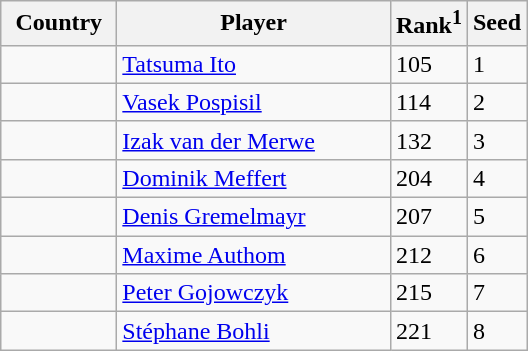<table class="sortable wikitable">
<tr>
<th style="width:70px;">Country</th>
<th style="width:175px;">Player</th>
<th>Rank<sup>1</sup></th>
<th>Seed</th>
</tr>
<tr>
<td></td>
<td><a href='#'>Tatsuma Ito</a></td>
<td>105</td>
<td>1</td>
</tr>
<tr>
<td></td>
<td><a href='#'>Vasek Pospisil</a></td>
<td>114</td>
<td>2</td>
</tr>
<tr>
<td></td>
<td><a href='#'>Izak van der Merwe</a></td>
<td>132</td>
<td>3</td>
</tr>
<tr>
<td></td>
<td><a href='#'>Dominik Meffert</a></td>
<td>204</td>
<td>4</td>
</tr>
<tr>
<td></td>
<td><a href='#'>Denis Gremelmayr</a></td>
<td>207</td>
<td>5</td>
</tr>
<tr>
<td></td>
<td><a href='#'>Maxime Authom</a></td>
<td>212</td>
<td>6</td>
</tr>
<tr>
<td></td>
<td><a href='#'>Peter Gojowczyk</a></td>
<td>215</td>
<td>7</td>
</tr>
<tr>
<td></td>
<td><a href='#'>Stéphane Bohli</a></td>
<td>221</td>
<td>8</td>
</tr>
</table>
